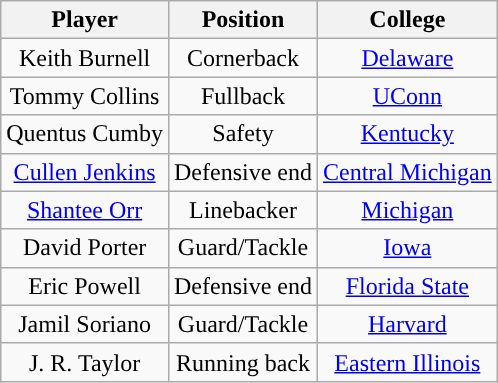<table class="wikitable" style="text-align:center;">
<tr>
<th>Player</th>
<th>Position</th>
<th>College</th>
</tr>
<tr>
<td>Keith Burnell</td>
<td>Cornerback</td>
<td><a href='#'>Delaware</a></td>
</tr>
<tr>
<td>Tommy Collins</td>
<td>Fullback</td>
<td><a href='#'>UConn</a></td>
</tr>
<tr>
<td>Quentus Cumby</td>
<td>Safety</td>
<td><a href='#'>Kentucky</a></td>
</tr>
<tr>
<td><a href='#'>Cullen Jenkins</a></td>
<td>Defensive end</td>
<td><a href='#'>Central Michigan</a></td>
</tr>
<tr>
<td><a href='#'>Shantee Orr</a></td>
<td>Linebacker</td>
<td><a href='#'>Michigan</a></td>
</tr>
<tr>
<td>David Porter</td>
<td>Guard/Tackle</td>
<td><a href='#'>Iowa</a></td>
</tr>
<tr>
<td>Eric Powell</td>
<td>Defensive end</td>
<td><a href='#'>Florida State</a></td>
</tr>
<tr>
<td>Jamil Soriano</td>
<td>Guard/Tackle</td>
<td><a href='#'>Harvard</a></td>
</tr>
<tr>
<td>J. R. Taylor</td>
<td>Running back</td>
<td><a href='#'>Eastern Illinois</a></td>
</tr>
</table>
